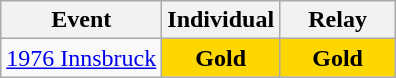<table class="wikitable" style="text-align: center;">
<tr ">
<th>Event</th>
<th style="width:70px;">Individual</th>
<th style="width:70px;">Relay</th>
</tr>
<tr>
<td align=left> <a href='#'>1976 Innsbruck</a></td>
<td style="background:gold;"><strong>Gold</strong></td>
<td style="background:gold;"><strong>Gold</strong></td>
</tr>
</table>
